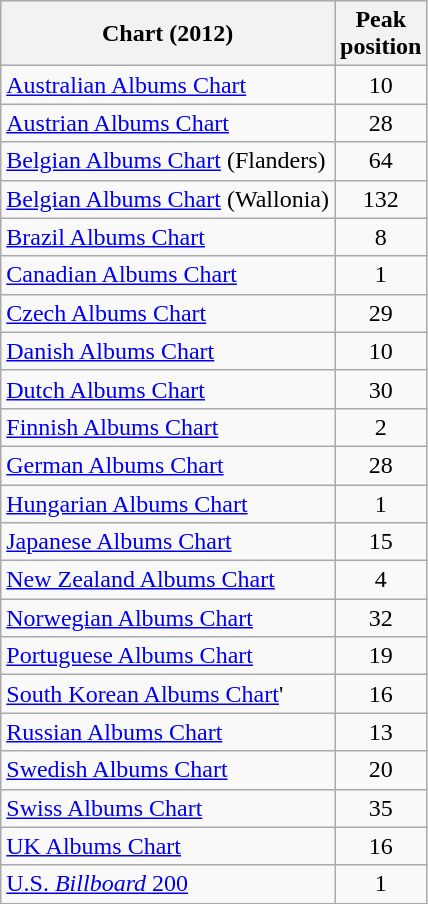<table class="wikitable sortable">
<tr>
<th>Chart (2012)</th>
<th>Peak<br>position</th>
</tr>
<tr>
<td><a href='#'>Australian Albums Chart</a></td>
<td style="text-align:center;">10</td>
</tr>
<tr>
<td><a href='#'>Austrian Albums Chart</a></td>
<td style="text-align:center;">28</td>
</tr>
<tr>
<td><a href='#'>Belgian Albums Chart</a> (Flanders)</td>
<td style="text-align:center;">64</td>
</tr>
<tr>
<td><a href='#'>Belgian Albums Chart</a> (Wallonia)</td>
<td style="text-align:center;">132</td>
</tr>
<tr>
<td><a href='#'>Brazil Albums Chart</a></td>
<td style="text-align:center;">8</td>
</tr>
<tr>
<td><a href='#'>Canadian Albums Chart</a></td>
<td style="text-align:center;">1</td>
</tr>
<tr>
<td><a href='#'>Czech Albums Chart</a></td>
<td style="text-align:center;">29</td>
</tr>
<tr>
<td><a href='#'>Danish Albums Chart</a></td>
<td style="text-align:center;">10</td>
</tr>
<tr>
<td><a href='#'>Dutch Albums Chart</a></td>
<td style="text-align:center;">30</td>
</tr>
<tr>
<td><a href='#'>Finnish Albums Chart</a></td>
<td style="text-align:center;">2</td>
</tr>
<tr>
<td><a href='#'>German Albums Chart</a></td>
<td style="text-align:center;">28</td>
</tr>
<tr>
<td><a href='#'>Hungarian Albums Chart</a></td>
<td style="text-align:center;">1</td>
</tr>
<tr>
<td><a href='#'>Japanese Albums Chart</a></td>
<td style="text-align:center;">15</td>
</tr>
<tr>
<td><a href='#'>New Zealand Albums Chart</a></td>
<td style="text-align:center;">4</td>
</tr>
<tr>
<td><a href='#'>Norwegian Albums Chart</a></td>
<td style="text-align:center;">32</td>
</tr>
<tr>
<td><a href='#'>Portuguese Albums Chart</a></td>
<td style="text-align:center;">19</td>
</tr>
<tr>
<td><a href='#'>South Korean Albums Chart</a>'</td>
<td style="text-align:center;">16</td>
</tr>
<tr>
<td><a href='#'>Russian Albums Chart</a></td>
<td style="text-align:center;">13</td>
</tr>
<tr>
<td><a href='#'>Swedish Albums Chart</a></td>
<td style="text-align:center;">20</td>
</tr>
<tr>
<td><a href='#'>Swiss Albums Chart</a></td>
<td style="text-align:center;">35</td>
</tr>
<tr>
<td><a href='#'>UK Albums Chart</a></td>
<td style="text-align:center;">16</td>
</tr>
<tr>
<td><a href='#'>U.S. <em>Billboard</em> 200</a></td>
<td style="text-align:center;">1</td>
</tr>
</table>
